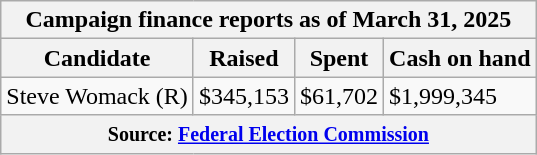<table class="wikitable sortable">
<tr>
<th colspan=4>Campaign finance reports as of March 31, 2025</th>
</tr>
<tr style="text-align:center;">
<th>Candidate</th>
<th>Raised</th>
<th>Spent</th>
<th>Cash on hand</th>
</tr>
<tr>
<td>Steve Womack (R)</td>
<td>$345,153</td>
<td>$61,702</td>
<td>$1,999,345</td>
</tr>
<tr>
<th colspan="4"><small>Source: <a href='#'>Federal Election Commission</a></small></th>
</tr>
</table>
